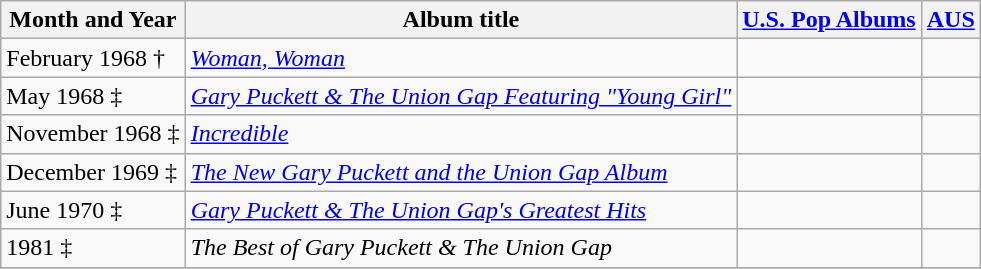<table class="wikitable sortable">
<tr>
<th>Month and Year</th>
<th>Album title</th>
<th><a href='#'>U.S. Pop Albums</a></th>
<th><a href='#'>AUS</a></th>
</tr>
<tr>
<td>February 1968 †</td>
<td><em><a href='#'>Woman, Woman</a></em></td>
<td></td>
<td></td>
</tr>
<tr>
<td>May 1968 ‡</td>
<td><em><a href='#'>Gary Puckett & The Union Gap Featuring "Young Girl"</a></em></td>
<td></td>
<td></td>
</tr>
<tr>
<td>November 1968 ‡</td>
<td><em><a href='#'>Incredible</a></em></td>
<td></td>
<td></td>
</tr>
<tr>
<td>December 1969 ‡</td>
<td><em><a href='#'>The New Gary Puckett and the Union Gap Album</a></em></td>
<td></td>
<td></td>
</tr>
<tr>
<td>June 1970 ‡</td>
<td><em><a href='#'>Gary Puckett & The Union Gap's Greatest Hits</a></em></td>
<td></td>
<td></td>
</tr>
<tr>
<td>1981 ‡</td>
<td><em>The Best of Gary Puckett & The Union Gap</em></td>
<td></td>
<td></td>
</tr>
<tr>
</tr>
</table>
